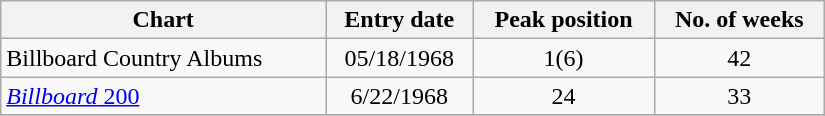<table border=1 cellspacing=0 cellpadding=2 width="550px" class="wikitable">
<tr>
<th align="center">Chart</th>
<th align="center">Entry date</th>
<th align="center">Peak position</th>
<th align="center">No. of weeks</th>
</tr>
<tr>
<td align="left">Billboard Country Albums</td>
<td align="center">05/18/1968</td>
<td align="center">1(6)</td>
<td align="center">42</td>
</tr>
<tr>
<td align="left"><a href='#'><em>Billboard</em> 200</a></td>
<td align="center">6/22/1968</td>
<td align="center">24</td>
<td align="center">33</td>
</tr>
<tr>
</tr>
</table>
